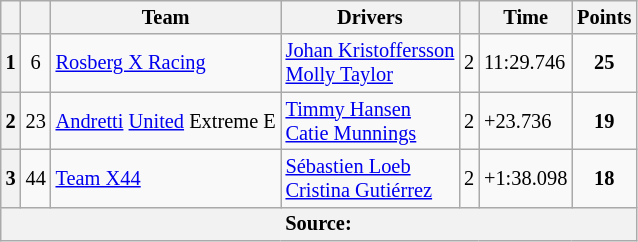<table class="wikitable" style="font-size: 85%">
<tr>
<th scope="col"></th>
<th scope="col"></th>
<th scope="col">Team</th>
<th scope="col">Drivers</th>
<th scope="col"></th>
<th scope="col">Time</th>
<th scope="col">Points</th>
</tr>
<tr>
<th scope=row>1</th>
<td align=center>6</td>
<td> <a href='#'>Rosberg X Racing</a></td>
<td> <a href='#'>Johan Kristoffersson</a><br> <a href='#'>Molly Taylor</a></td>
<td>2</td>
<td>11:29.746</td>
<td align=center><strong>25</strong></td>
</tr>
<tr>
<th scope=row>2</th>
<td align=center>23</td>
<td> <a href='#'>Andretti</a> <a href='#'>United</a> Extreme E</td>
<td> <a href='#'>Timmy Hansen</a><br> <a href='#'>Catie Munnings</a></td>
<td>2</td>
<td>+23.736</td>
<td align=center><strong>19</strong></td>
</tr>
<tr>
<th scope=row>3</th>
<td align=center>44</td>
<td> <a href='#'>Team X44</a></td>
<td> <a href='#'>Sébastien Loeb</a><br> <a href='#'>Cristina Gutiérrez</a></td>
<td>2</td>
<td>+1:38.098</td>
<td align=center><strong>18</strong></td>
</tr>
<tr>
<th colspan="7">Source:</th>
</tr>
</table>
